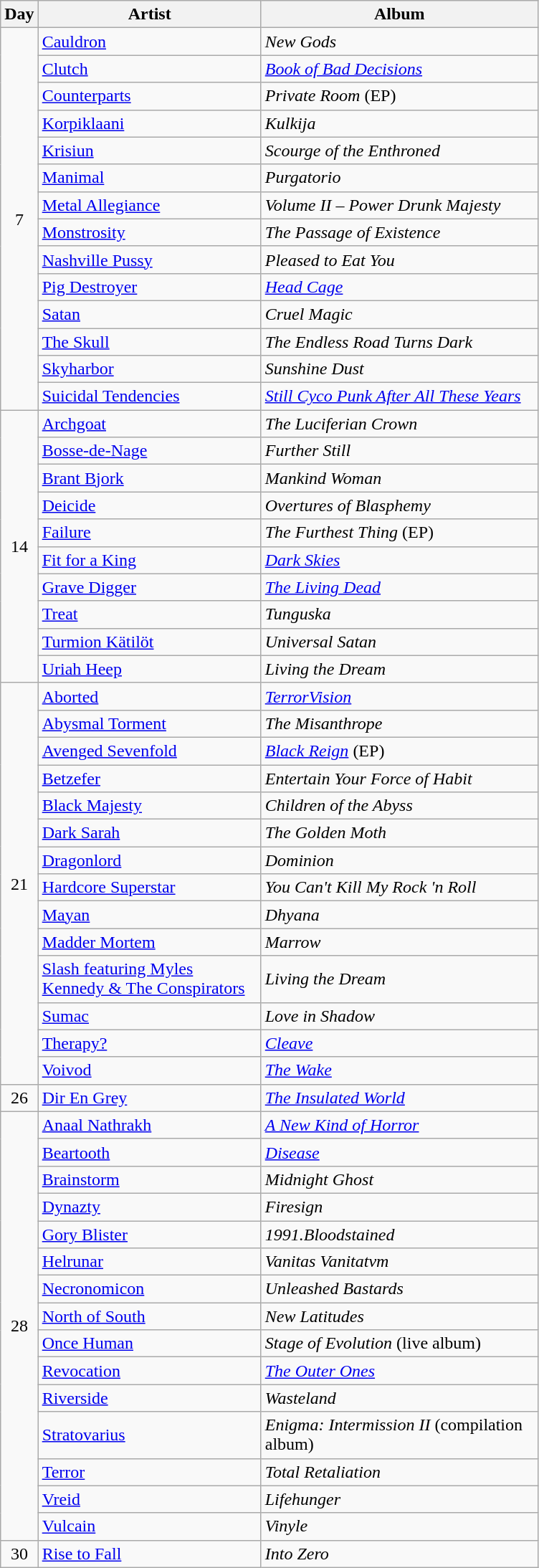<table class="wikitable">
<tr>
<th style="width:20px;">Day</th>
<th style="width:200px;">Artist</th>
<th style="width:250px;">Album</th>
</tr>
<tr>
<td style="text-align:center;" rowspan="14">7</td>
<td><a href='#'>Cauldron</a></td>
<td><em>New Gods</em></td>
</tr>
<tr>
<td><a href='#'>Clutch</a></td>
<td><em><a href='#'>Book of Bad Decisions</a></em></td>
</tr>
<tr>
<td><a href='#'>Counterparts</a></td>
<td><em>Private Room</em> (EP)</td>
</tr>
<tr>
<td><a href='#'>Korpiklaani</a></td>
<td><em>Kulkija</em></td>
</tr>
<tr>
<td><a href='#'>Krisiun</a></td>
<td><em>Scourge of the Enthroned</em></td>
</tr>
<tr>
<td><a href='#'>Manimal</a></td>
<td><em>Purgatorio</em></td>
</tr>
<tr>
<td><a href='#'>Metal Allegiance</a></td>
<td><em>Volume II – Power Drunk Majesty</em></td>
</tr>
<tr>
<td><a href='#'>Monstrosity</a></td>
<td><em>The Passage of Existence</em></td>
</tr>
<tr>
<td><a href='#'>Nashville Pussy</a></td>
<td><em>Pleased to Eat You</em></td>
</tr>
<tr>
<td><a href='#'>Pig Destroyer</a></td>
<td><em><a href='#'>Head Cage</a></em></td>
</tr>
<tr>
<td><a href='#'>Satan</a></td>
<td><em>Cruel Magic</em></td>
</tr>
<tr>
<td><a href='#'>The Skull</a></td>
<td><em>The Endless Road Turns Dark</em></td>
</tr>
<tr>
<td><a href='#'>Skyharbor</a></td>
<td><em>Sunshine Dust</em></td>
</tr>
<tr>
<td><a href='#'>Suicidal Tendencies</a></td>
<td><em><a href='#'>Still Cyco Punk After All These Years</a></em></td>
</tr>
<tr>
<td style="text-align:center;" rowspan="10">14</td>
<td><a href='#'>Archgoat</a></td>
<td><em>The Luciferian Crown</em></td>
</tr>
<tr>
<td><a href='#'>Bosse-de-Nage</a></td>
<td><em>Further Still</em></td>
</tr>
<tr>
<td><a href='#'>Brant Bjork</a></td>
<td><em>Mankind Woman</em></td>
</tr>
<tr>
<td><a href='#'>Deicide</a></td>
<td><em>Overtures of Blasphemy</em></td>
</tr>
<tr>
<td><a href='#'>Failure</a></td>
<td><em>The Furthest Thing</em> (EP)</td>
</tr>
<tr>
<td><a href='#'>Fit for a King</a></td>
<td><em><a href='#'>Dark Skies</a></em></td>
</tr>
<tr>
<td><a href='#'>Grave Digger</a></td>
<td><em><a href='#'>The Living Dead</a></em></td>
</tr>
<tr>
<td><a href='#'>Treat</a></td>
<td><em>Tunguska</em></td>
</tr>
<tr>
<td><a href='#'>Turmion Kätilöt</a></td>
<td><em>Universal Satan</em></td>
</tr>
<tr>
<td><a href='#'>Uriah Heep</a></td>
<td><em>Living the Dream</em></td>
</tr>
<tr>
<td style="text-align:center;" rowspan="14">21</td>
<td><a href='#'>Aborted</a></td>
<td><em><a href='#'>TerrorVision</a></em></td>
</tr>
<tr>
<td><a href='#'>Abysmal Torment</a></td>
<td><em>The Misanthrope</em></td>
</tr>
<tr>
<td><a href='#'>Avenged Sevenfold</a></td>
<td><em><a href='#'>Black Reign</a></em> (EP)</td>
</tr>
<tr>
<td><a href='#'>Betzefer</a></td>
<td><em>Entertain Your Force of Habit</em></td>
</tr>
<tr>
<td><a href='#'>Black Majesty</a></td>
<td><em>Children of the Abyss</em></td>
</tr>
<tr>
<td><a href='#'>Dark Sarah</a></td>
<td><em>The Golden Moth</em></td>
</tr>
<tr>
<td><a href='#'>Dragonlord</a></td>
<td><em>Dominion</em></td>
</tr>
<tr>
<td><a href='#'>Hardcore Superstar</a></td>
<td><em>You Can't Kill My Rock 'n Roll</em></td>
</tr>
<tr>
<td><a href='#'>Mayan</a></td>
<td><em>Dhyana</em></td>
</tr>
<tr>
<td><a href='#'>Madder Mortem</a></td>
<td><em>Marrow</em></td>
</tr>
<tr>
<td><a href='#'>Slash featuring Myles Kennedy & The Conspirators</a></td>
<td><em>Living the Dream</em></td>
</tr>
<tr>
<td><a href='#'>Sumac</a></td>
<td><em>Love in Shadow</em></td>
</tr>
<tr>
<td><a href='#'>Therapy?</a></td>
<td><em><a href='#'>Cleave</a></em></td>
</tr>
<tr>
<td><a href='#'>Voivod</a></td>
<td><em><a href='#'>The Wake</a></em></td>
</tr>
<tr>
<td style="text-align:center;" rowspan="1">26</td>
<td><a href='#'>Dir En Grey</a></td>
<td><em><a href='#'>The Insulated World</a></em></td>
</tr>
<tr>
<td style="text-align:center;" rowspan="15">28</td>
<td><a href='#'>Anaal Nathrakh</a></td>
<td><em><a href='#'>A New Kind of Horror</a></em></td>
</tr>
<tr>
<td><a href='#'>Beartooth</a></td>
<td><em><a href='#'>Disease</a></em></td>
</tr>
<tr>
<td><a href='#'>Brainstorm</a></td>
<td><em>Midnight Ghost</em></td>
</tr>
<tr>
<td><a href='#'>Dynazty</a></td>
<td><em>Firesign</em></td>
</tr>
<tr>
<td><a href='#'>Gory Blister</a></td>
<td><em>1991.Bloodstained</em></td>
</tr>
<tr>
<td><a href='#'>Helrunar</a></td>
<td><em>Vanitas Vanitatvm</em></td>
</tr>
<tr>
<td><a href='#'>Necronomicon</a></td>
<td><em>Unleashed Bastards</em></td>
</tr>
<tr>
<td><a href='#'>North of South</a></td>
<td><em>New Latitudes</em></td>
</tr>
<tr>
<td><a href='#'>Once Human</a></td>
<td><em>Stage of Evolution</em> (live album)</td>
</tr>
<tr>
<td><a href='#'>Revocation</a></td>
<td><em><a href='#'>The Outer Ones</a></em></td>
</tr>
<tr>
<td><a href='#'>Riverside</a></td>
<td><em>Wasteland</em></td>
</tr>
<tr>
<td><a href='#'>Stratovarius</a></td>
<td><em>Enigma: Intermission II</em> (compilation album)</td>
</tr>
<tr>
<td><a href='#'>Terror</a></td>
<td><em>Total Retaliation</em></td>
</tr>
<tr>
<td><a href='#'>Vreid</a></td>
<td><em>Lifehunger</em></td>
</tr>
<tr>
<td><a href='#'>Vulcain</a></td>
<td><em>Vinyle</em></td>
</tr>
<tr>
<td style="text-align:center;">30</td>
<td><a href='#'>Rise to Fall</a></td>
<td><em>Into Zero</em></td>
</tr>
</table>
